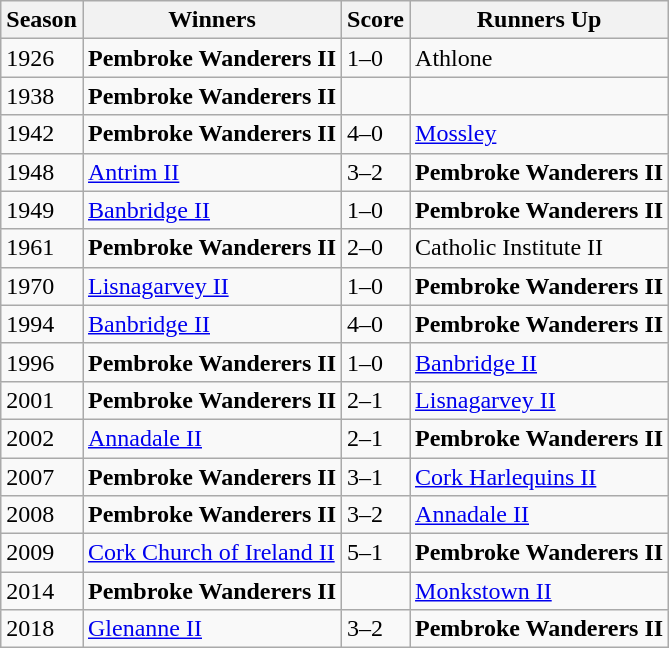<table class="wikitable collapsible">
<tr>
<th>Season</th>
<th>Winners</th>
<th>Score</th>
<th>Runners Up</th>
</tr>
<tr>
<td>1926</td>
<td><strong>Pembroke Wanderers II</strong> </td>
<td>1–0 </td>
<td>Athlone</td>
</tr>
<tr>
<td>1938</td>
<td><strong>Pembroke Wanderers II</strong></td>
<td></td>
<td></td>
</tr>
<tr>
<td>1942</td>
<td><strong>Pembroke Wanderers II</strong></td>
<td>4–0</td>
<td><a href='#'>Mossley</a></td>
</tr>
<tr>
<td>1948</td>
<td><a href='#'>Antrim II</a></td>
<td>3–2</td>
<td><strong>Pembroke Wanderers II</strong></td>
</tr>
<tr>
<td>1949</td>
<td><a href='#'>Banbridge II</a></td>
<td>1–0</td>
<td><strong>Pembroke Wanderers II</strong></td>
</tr>
<tr>
<td>1961</td>
<td><strong>Pembroke Wanderers II</strong> </td>
<td>2–0</td>
<td>Catholic Institute II</td>
</tr>
<tr>
<td>1970</td>
<td><a href='#'>Lisnagarvey II</a></td>
<td>1–0 </td>
<td><strong>Pembroke Wanderers II</strong></td>
</tr>
<tr>
<td>1994</td>
<td><a href='#'>Banbridge II</a></td>
<td>4–0</td>
<td><strong>Pembroke Wanderers II</strong></td>
</tr>
<tr>
<td>1996</td>
<td><strong>Pembroke Wanderers II</strong> </td>
<td>1–0</td>
<td><a href='#'>Banbridge II</a></td>
</tr>
<tr>
<td>2001</td>
<td><strong>Pembroke Wanderers II</strong></td>
<td>2–1</td>
<td><a href='#'>Lisnagarvey II</a></td>
</tr>
<tr>
<td>2002</td>
<td><a href='#'>Annadale II</a></td>
<td>2–1</td>
<td><strong>Pembroke Wanderers II</strong></td>
</tr>
<tr>
<td>2007</td>
<td><strong>Pembroke Wanderers II</strong> </td>
<td>3–1</td>
<td><a href='#'>Cork Harlequins II</a></td>
</tr>
<tr>
<td>2008</td>
<td><strong>Pembroke Wanderers II</strong></td>
<td>3–2</td>
<td><a href='#'>Annadale II</a></td>
</tr>
<tr>
<td>2009</td>
<td><a href='#'>Cork Church of Ireland II</a></td>
<td>5–1</td>
<td><strong>Pembroke Wanderers II</strong></td>
</tr>
<tr>
<td>2014</td>
<td><strong>Pembroke Wanderers II</strong></td>
<td></td>
<td><a href='#'>Monkstown II</a></td>
</tr>
<tr>
<td>2018</td>
<td><a href='#'>Glenanne II</a></td>
<td>3–2</td>
<td><strong>Pembroke Wanderers II</strong></td>
</tr>
</table>
